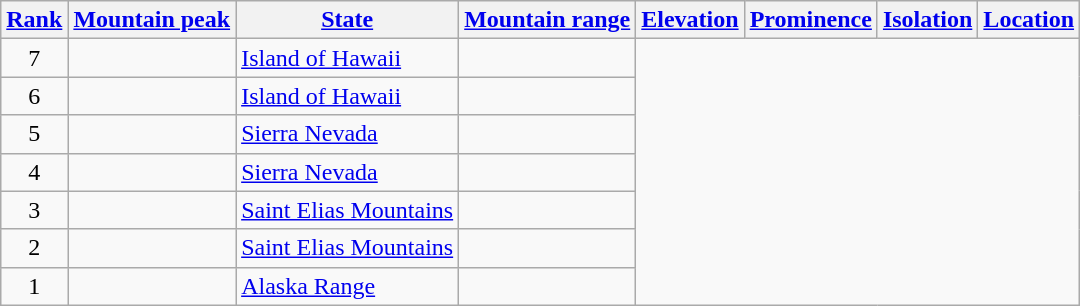<table class="wikitable sortable">
<tr>
<th><a href='#'>Rank</a></th>
<th><a href='#'>Mountain peak</a></th>
<th><a href='#'>State</a></th>
<th><a href='#'>Mountain range</a></th>
<th><a href='#'>Elevation</a></th>
<th><a href='#'>Prominence</a></th>
<th><a href='#'>Isolation</a></th>
<th><a href='#'>Location</a></th>
</tr>
<tr>
<td align=center>7<br></td>
<td></td>
<td><a href='#'>Island of Hawaii</a><br></td>
<td></td>
</tr>
<tr>
<td align=center>6<br></td>
<td></td>
<td><a href='#'>Island of Hawaii</a><br></td>
<td></td>
</tr>
<tr>
<td align=center>5<br></td>
<td></td>
<td><a href='#'>Sierra Nevada</a><br></td>
<td></td>
</tr>
<tr>
<td align=center>4<br></td>
<td></td>
<td><a href='#'>Sierra Nevada</a><br></td>
<td></td>
</tr>
<tr>
<td align=center>3<br></td>
<td><br></td>
<td><a href='#'>Saint Elias Mountains</a><br></td>
<td></td>
</tr>
<tr>
<td align=center>2<br></td>
<td><br></td>
<td><a href='#'>Saint Elias Mountains</a><br></td>
<td></td>
</tr>
<tr>
<td align=center>1<br></td>
<td></td>
<td><a href='#'>Alaska Range</a><br></td>
<td></td>
</tr>
</table>
